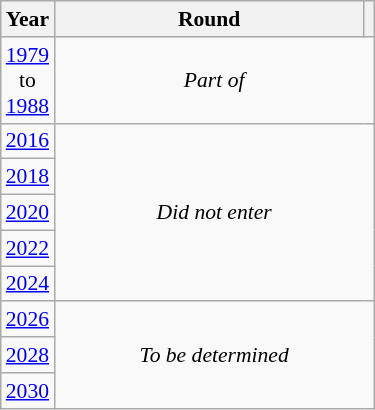<table class="wikitable" style="text-align: center; font-size:90%">
<tr>
<th>Year</th>
<th style="width:200px">Round</th>
<th></th>
</tr>
<tr>
<td><a href='#'>1979</a><br>to<br><a href='#'>1988</a></td>
<td colspan="2"><em>Part of </em></td>
</tr>
<tr>
<td><a href='#'>2016</a></td>
<td colspan="2" rowspan="5"><em>Did not enter</em></td>
</tr>
<tr>
<td><a href='#'>2018</a></td>
</tr>
<tr>
<td><a href='#'>2020</a></td>
</tr>
<tr>
<td><a href='#'>2022</a></td>
</tr>
<tr>
<td><a href='#'>2024</a></td>
</tr>
<tr>
<td><a href='#'>2026</a></td>
<td colspan="2" rowspan="3"><em>To be determined</em></td>
</tr>
<tr>
<td><a href='#'>2028</a></td>
</tr>
<tr>
<td><a href='#'>2030</a></td>
</tr>
</table>
